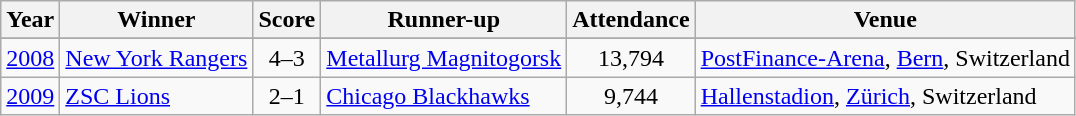<table class="wikitable">
<tr>
<th>Year</th>
<th>Winner</th>
<th>Score</th>
<th>Runner-up</th>
<th>Attendance</th>
<th>Venue</th>
</tr>
<tr>
</tr>
<tr>
<td style="text-align:center;"><a href='#'>2008</a></td>
<td> <a href='#'>New York Rangers</a></td>
<td style="text-align:center;">4–3</td>
<td> <a href='#'>Metallurg Magnitogorsk</a></td>
<td style="text-align:center;">13,794</td>
<td><a href='#'>PostFinance-Arena</a>, <a href='#'>Bern</a>, Switzerland</td>
</tr>
<tr>
<td style="text-align:center;"><a href='#'>2009</a></td>
<td> <a href='#'>ZSC Lions</a></td>
<td style="text-align:center;">2–1</td>
<td> <a href='#'>Chicago Blackhawks</a></td>
<td style="text-align:center;">9,744</td>
<td><a href='#'>Hallenstadion</a>, <a href='#'>Zürich</a>, Switzerland</td>
</tr>
</table>
